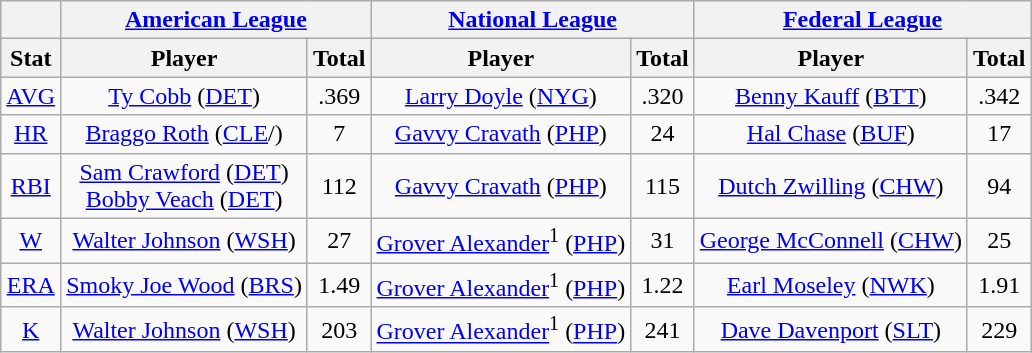<table class="wikitable" style="text-align:center;">
<tr>
<th></th>
<th colspan=2><a href='#'>American League</a></th>
<th colspan=2><a href='#'>National League</a></th>
<th colspan=2><a href='#'>Federal League</a></th>
</tr>
<tr>
<th>Stat</th>
<th>Player</th>
<th>Total</th>
<th>Player</th>
<th>Total</th>
<th>Player</th>
<th>Total</th>
</tr>
<tr>
<td><a href='#'>AVG</a></td>
<td><a href='#'>Ty Cobb</a> (<a href='#'>DET</a>)</td>
<td>.369</td>
<td><a href='#'>Larry Doyle</a> (<a href='#'>NYG</a>)</td>
<td>.320</td>
<td><a href='#'>Benny Kauff</a> (<a href='#'>BTT</a>)</td>
<td>.342</td>
</tr>
<tr>
<td><a href='#'>HR</a></td>
<td><a href='#'>Braggo Roth</a> (<a href='#'>CLE</a>/)</td>
<td>7</td>
<td><a href='#'>Gavvy Cravath</a> (<a href='#'>PHP</a>)</td>
<td>24</td>
<td><a href='#'>Hal Chase</a> (<a href='#'>BUF</a>)</td>
<td>17</td>
</tr>
<tr>
<td><a href='#'>RBI</a></td>
<td><a href='#'>Sam Crawford</a> (<a href='#'>DET</a>)<br><a href='#'>Bobby Veach</a> (<a href='#'>DET</a>)</td>
<td>112</td>
<td><a href='#'>Gavvy Cravath</a> (<a href='#'>PHP</a>)</td>
<td>115</td>
<td><a href='#'>Dutch Zwilling</a> (<a href='#'>CHW</a>)</td>
<td>94</td>
</tr>
<tr>
<td><a href='#'>W</a></td>
<td><a href='#'>Walter Johnson</a> (<a href='#'>WSH</a>)</td>
<td>27</td>
<td><a href='#'>Grover Alexander</a><sup>1</sup> (<a href='#'>PHP</a>)</td>
<td>31</td>
<td><a href='#'>George McConnell</a> (<a href='#'>CHW</a>)</td>
<td>25</td>
</tr>
<tr>
<td><a href='#'>ERA</a></td>
<td><a href='#'>Smoky Joe Wood</a> (<a href='#'>BRS</a>)</td>
<td>1.49</td>
<td><a href='#'>Grover Alexander</a><sup>1</sup> (<a href='#'>PHP</a>)</td>
<td>1.22</td>
<td><a href='#'>Earl Moseley</a> (<a href='#'>NWK</a>)</td>
<td>1.91</td>
</tr>
<tr>
<td><a href='#'>K</a></td>
<td><a href='#'>Walter Johnson</a> (<a href='#'>WSH</a>)</td>
<td>203</td>
<td><a href='#'>Grover Alexander</a><sup>1</sup> (<a href='#'>PHP</a>)</td>
<td>241</td>
<td><a href='#'>Dave Davenport</a> (<a href='#'>SLT</a>)</td>
<td>229</td>
</tr>
</table>
